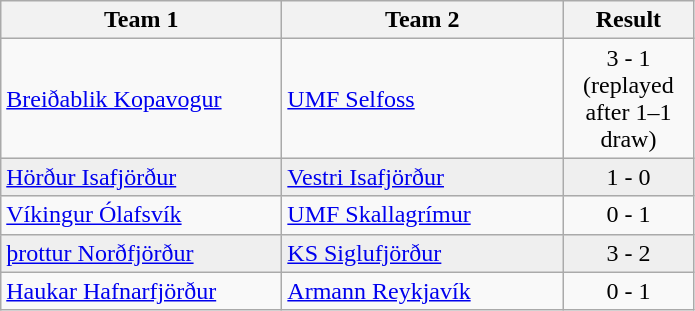<table class="wikitable">
<tr>
<th width="180">Team 1</th>
<th width="180">Team 2</th>
<th width="80">Result</th>
</tr>
<tr>
<td><a href='#'>Breiðablik Kopavogur</a></td>
<td><a href='#'>UMF Selfoss</a></td>
<td align="center">3 - 1 (replayed after 1–1 draw)</td>
</tr>
<tr style="background:#EFEFEF">
<td><a href='#'>Hörður Isafjörður</a></td>
<td><a href='#'>Vestri Isafjörður</a></td>
<td align="center">1 - 0</td>
</tr>
<tr>
<td><a href='#'>Víkingur Ólafsvík</a></td>
<td><a href='#'>UMF Skallagrímur</a></td>
<td align="center">0 - 1</td>
</tr>
<tr style="background:#EFEFEF">
<td><a href='#'>þrottur Norðfjörður</a></td>
<td><a href='#'>KS Siglufjörður</a></td>
<td align="center">3 - 2</td>
</tr>
<tr>
<td><a href='#'>Haukar Hafnarfjörður</a></td>
<td><a href='#'>Armann Reykjavík</a></td>
<td align="center">0 - 1</td>
</tr>
</table>
